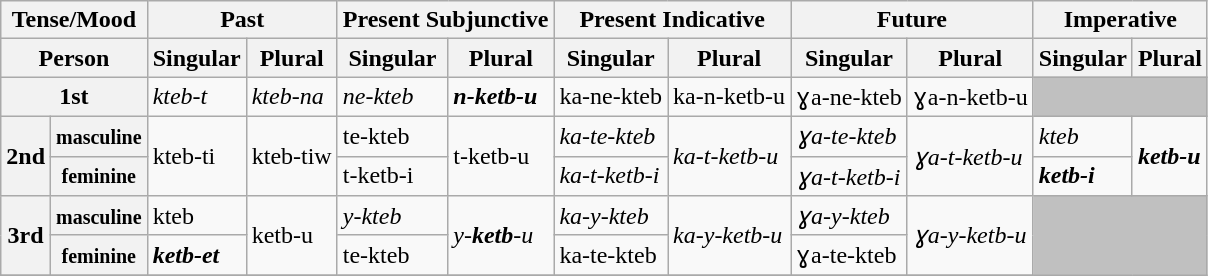<table class="wikitable">
<tr>
<th colspan=2>Tense/Mood</th>
<th colspan=2>Past</th>
<th colspan=2>Present Subjunctive</th>
<th colspan=2>Present Indicative</th>
<th colspan=2>Future</th>
<th colspan=2>Imperative</th>
</tr>
<tr>
<th colspan=2>Person</th>
<th>Singular</th>
<th>Plural</th>
<th>Singular</th>
<th>Plural</th>
<th>Singular</th>
<th>Plural</th>
<th>Singular</th>
<th>Plural</th>
<th>Singular</th>
<th>Plural</th>
</tr>
<tr>
<th colspan=2>1st</th>
<td><em>kteb-t</em></td>
<td><em>kteb-na</em></td>
<td><em>ne-kteb</em></td>
<td><strong><em>n-ketb<strong>-u<em></td>
<td></em>ka-ne-kteb<em></td>
<td></em>ka-n-ketb-u<em></td>
<td></em>ɣa-ne-kteb<em></td>
<td></em>ɣa-n-ketb-u<em></td>
<td colspan=2 style=background:silver></td>
</tr>
<tr>
<th rowspan=2>2nd</th>
<th><small>masculine</small></th>
<td rowspan=2></em>kteb-ti<em></td>
<td rowspan=2></em>kteb-tiw<em></td>
<td></em>te-kteb<em></td>
<td rowspan=2></em></strong>t-ketb</strong>-u</em></td>
<td><em>ka-te-kteb</em></td>
<td rowspan=2><em>ka-t-ketb-u</em></td>
<td><em>ɣa-te-kteb</em></td>
<td rowspan=2><em>ɣa-t-ketb-u</em></td>
<td><em>kteb</em></td>
<td rowspan=2><strong><em>ketb<strong>-u<em></td>
</tr>
<tr>
<th><small>feminine</small></th>
<td></em></strong>t-ketb</strong>-i</em></td>
<td><em>ka-t-ketb-i</em></td>
<td><em>ɣa-t-ketb-i</em></td>
<td><strong><em>ketb<strong>-i<em></td>
</tr>
<tr>
<th rowspan=2>3rd</th>
<th><small>masculine</small></th>
<td></em>kteb<em></td>
<td rowspan=2></em></strong>ketb</strong>-u</em></td>
<td><em>y-kteb</em></td>
<td rowspan=2><em>y-<strong>ketb</strong>-u</em></td>
<td><em>ka-y-kteb</em></td>
<td rowspan=2><em>ka-y-ketb-u</em></td>
<td><em>ɣa-y-kteb</em></td>
<td rowspan=2><em>ɣa-y-ketb-u</em></td>
<td rowspan=2 colspan=2 style=background:silver></td>
</tr>
<tr>
<th><small>feminine</small></th>
<td><strong><em>ketb<strong>-et<em></td>
<td></em>te-kteb<em></td>
<td></em>ka-te-kteb<em></td>
<td></em>ɣa-te-kteb<em></td>
</tr>
<tr>
</tr>
</table>
